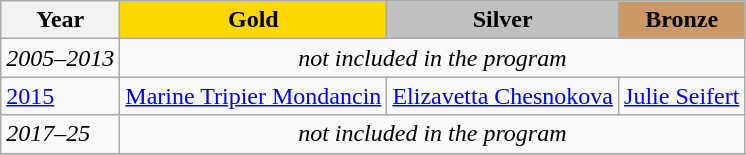<table class="wikitable">
<tr>
<th>Year</th>
<td align=center bgcolor=gold><strong>Gold</strong></td>
<td align=center bgcolor=silver><strong>Silver</strong></td>
<td align=center bgcolor=cc9966><strong>Bronze</strong></td>
</tr>
<tr>
<td><em>2005–2013</em></td>
<td colspan=3 align=center><em>not included in the program</em></td>
</tr>
<tr>
<td><a href='#'>2015</a></td>
<td> <a href='#'>Marine Tripier Mondancin</a></td>
<td> <a href='#'>Elizavetta Chesnokova</a></td>
<td> <a href='#'>Julie Seifert</a></td>
</tr>
<tr>
<td><em>2017–25</em></td>
<td colspan=3 align=center><em>not included in the program</em></td>
</tr>
<tr>
</tr>
</table>
